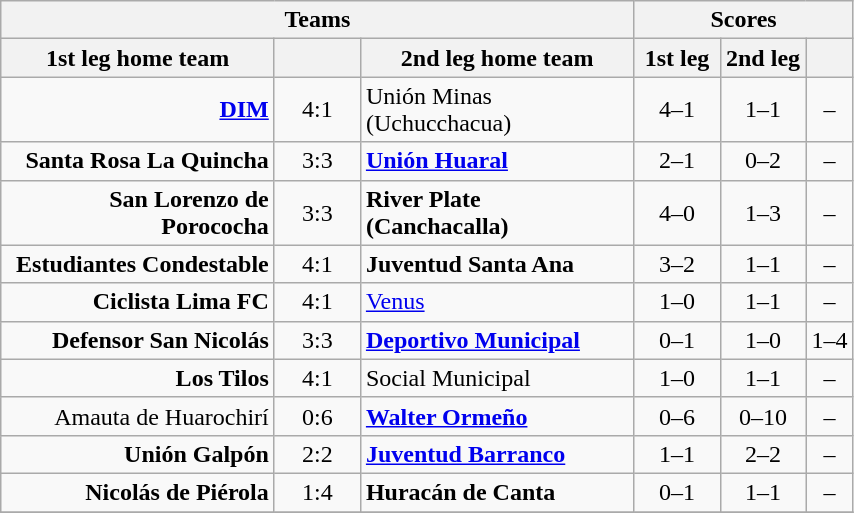<table class="wikitable" style="text-align: center;">
<tr>
<th colspan=3>Teams</th>
<th colspan=3>Scores</th>
</tr>
<tr>
<th width="175">1st leg home team</th>
<th width="50"></th>
<th width="175">2nd leg home team</th>
<th width="50">1st leg</th>
<th width="50">2nd leg</th>
<th></th>
</tr>
<tr>
<td align=right><strong><a href='#'>DIM</a></strong></td>
<td>4:1</td>
<td align=left>Unión Minas (Uchucchacua)</td>
<td>4–1</td>
<td>1–1</td>
<td>–</td>
</tr>
<tr>
<td align=right><strong>Santa Rosa La Quincha</strong></td>
<td>3:3</td>
<td align=left><strong><a href='#'>Unión Huaral</a></strong></td>
<td>2–1</td>
<td>0–2</td>
<td>–</td>
</tr>
<tr>
<td align=right><strong>San Lorenzo de Porococha</strong></td>
<td>3:3</td>
<td align=left><strong>River Plate (Canchacalla)</strong></td>
<td>4–0</td>
<td>1–3</td>
<td>–</td>
</tr>
<tr>
<td align=right><strong>Estudiantes Condestable</strong></td>
<td>4:1</td>
<td align=left><strong>Juventud Santa Ana</strong></td>
<td>3–2</td>
<td>1–1</td>
<td>–</td>
</tr>
<tr>
<td align=right><strong>Ciclista Lima FC</strong></td>
<td>4:1</td>
<td align=left><a href='#'>Venus</a></td>
<td>1–0</td>
<td>1–1</td>
<td>–</td>
</tr>
<tr>
<td align=right><strong>Defensor San Nicolás</strong></td>
<td>3:3</td>
<td align=left><strong><a href='#'>Deportivo Municipal</a></strong></td>
<td>0–1</td>
<td>1–0</td>
<td>1–4</td>
</tr>
<tr>
<td align=right><strong>Los Tilos</strong></td>
<td>4:1</td>
<td align=left>Social Municipal</td>
<td>1–0</td>
<td>1–1</td>
<td>–</td>
</tr>
<tr>
<td align=right>Amauta de Huarochirí</td>
<td>0:6</td>
<td align=left><strong><a href='#'>Walter Ormeño</a></strong></td>
<td>0–6</td>
<td>0–10</td>
<td>–</td>
</tr>
<tr>
<td align=right><strong>Unión Galpón</strong></td>
<td>2:2</td>
<td align=left><strong><a href='#'>Juventud Barranco</a></strong></td>
<td>1–1</td>
<td>2–2</td>
<td>–</td>
</tr>
<tr>
<td align=right><strong>Nicolás de Piérola</strong></td>
<td>1:4</td>
<td align=left><strong>Huracán de Canta</strong></td>
<td>0–1</td>
<td>1–1</td>
<td>–</td>
</tr>
<tr>
</tr>
</table>
